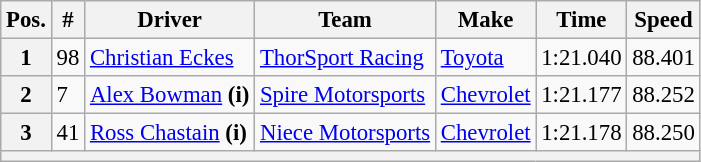<table class="wikitable" style="font-size:95%">
<tr>
<th>Pos.</th>
<th>#</th>
<th>Driver</th>
<th>Team</th>
<th>Make</th>
<th>Time</th>
<th>Speed</th>
</tr>
<tr>
<th>1</th>
<td>98</td>
<td><a href='#'>Christian Eckes</a></td>
<td><a href='#'>ThorSport Racing</a></td>
<td><a href='#'>Toyota</a></td>
<td>1:21.040</td>
<td>88.401</td>
</tr>
<tr>
<th>2</th>
<td>7</td>
<td><a href='#'>Alex Bowman</a> <strong>(i)</strong></td>
<td><a href='#'>Spire Motorsports</a></td>
<td><a href='#'>Chevrolet</a></td>
<td>1:21.177</td>
<td>88.252</td>
</tr>
<tr>
<th>3</th>
<td>41</td>
<td><a href='#'>Ross Chastain</a> <strong>(i)</strong></td>
<td><a href='#'>Niece Motorsports</a></td>
<td><a href='#'>Chevrolet</a></td>
<td>1:21.178</td>
<td>88.250</td>
</tr>
<tr>
<th colspan="7"></th>
</tr>
</table>
